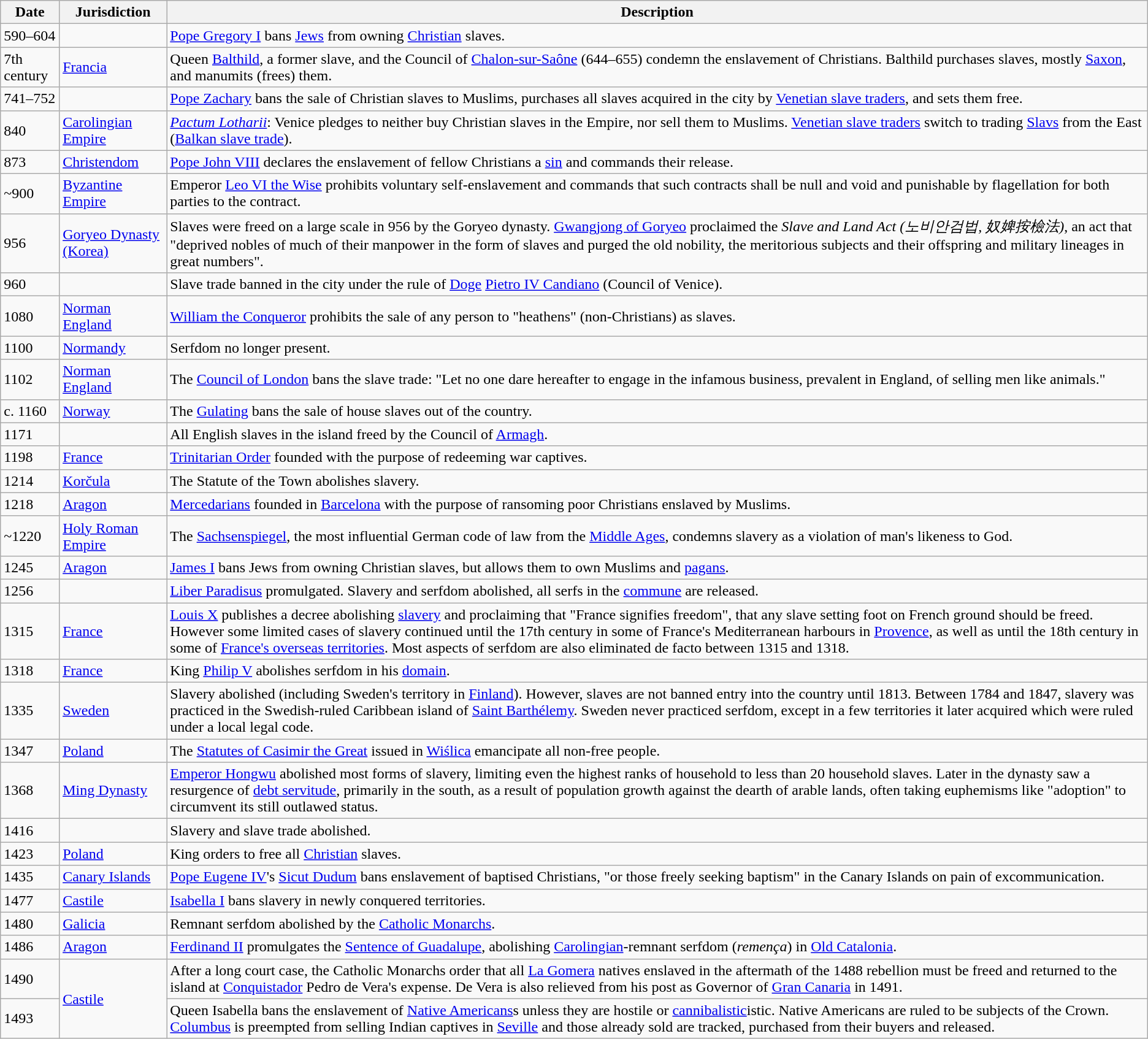<table class=wikitable>
<tr>
<th>Date</th>
<th>Jurisdiction</th>
<th>Description</th>
</tr>
<tr>
<td>590–604</td>
<td></td>
<td><a href='#'>Pope Gregory I</a> bans <a href='#'>Jews</a> from owning <a href='#'>Christian</a> slaves.</td>
</tr>
<tr>
<td>7th century</td>
<td><a href='#'>Francia</a></td>
<td>Queen <a href='#'>Balthild</a>, a former slave, and the Council of <a href='#'>Chalon-sur-Saône</a> (644–655) condemn the enslavement of Christians. Balthild purchases slaves, mostly <a href='#'>Saxon</a>, and manumits (frees) them.</td>
</tr>
<tr>
<td>741–752</td>
<td></td>
<td><a href='#'>Pope Zachary</a> bans the sale of Christian slaves to Muslims, purchases all slaves acquired in the city by <a href='#'>Venetian slave traders</a>, and sets them free.</td>
</tr>
<tr>
<td>840</td>
<td> <a href='#'>Carolingian Empire</a><br></td>
<td><em><a href='#'>Pactum Lotharii</a></em>: Venice pledges to neither buy Christian slaves in the Empire, nor sell them to Muslims. <a href='#'>Venetian slave traders</a> switch to trading <a href='#'>Slavs</a> from the East (<a href='#'>Balkan slave trade</a>).</td>
</tr>
<tr>
<td>873</td>
<td><a href='#'>Christendom</a></td>
<td><a href='#'>Pope John VIII</a> declares the enslavement of fellow Christians a <a href='#'>sin</a> and commands their release.</td>
</tr>
<tr>
<td>~900</td>
<td><a href='#'>Byzantine Empire</a></td>
<td>Emperor <a href='#'>Leo VI the Wise</a> prohibits voluntary self-enslavement and commands that such contracts shall be null and void and punishable by flagellation for both parties to the contract.</td>
</tr>
<tr>
<td>956</td>
<td><a href='#'>Goryeo Dynasty (Korea)</a></td>
<td>Slaves were freed on a large scale in 956 by the Goryeo dynasty. <a href='#'>Gwangjong of Goryeo</a> proclaimed the <em>Slave and Land Act (노비안검법, 奴婢按檢法)</em>, an act that "deprived nobles of much of their manpower in the form of slaves and purged the old nobility, the meritorious subjects and their offspring and military lineages in great numbers".</td>
</tr>
<tr>
<td>960</td>
<td></td>
<td>Slave trade banned in the city under the rule of <a href='#'>Doge</a> <a href='#'>Pietro IV Candiano</a> (Council of Venice).</td>
</tr>
<tr>
<td>1080</td>
<td> <a href='#'>Norman England</a></td>
<td><a href='#'>William the Conqueror</a> prohibits the sale of any person to "heathens" (non-Christians) as slaves.</td>
</tr>
<tr>
<td>1100</td>
<td> <a href='#'>Normandy</a></td>
<td>Serfdom no longer present.</td>
</tr>
<tr>
<td>1102</td>
<td> <a href='#'>Norman England</a></td>
<td>The <a href='#'>Council of London</a> bans the slave trade: "Let no one dare hereafter to engage in the infamous business, prevalent in England, of selling men like animals."</td>
</tr>
<tr>
<td>c. 1160</td>
<td> <a href='#'>Norway</a></td>
<td>The <a href='#'>Gulating</a> bans the sale of house slaves out of the country.</td>
</tr>
<tr>
<td>1171</td>
<td></td>
<td>All English slaves in the island freed by the Council of <a href='#'>Armagh</a>.</td>
</tr>
<tr>
<td>1198</td>
<td> <a href='#'>France</a></td>
<td><a href='#'>Trinitarian Order</a> founded with the purpose of redeeming war captives.</td>
</tr>
<tr>
<td>1214</td>
<td><a href='#'>Korčula</a></td>
<td>The Statute of the Town abolishes slavery.</td>
</tr>
<tr>
<td>1218</td>
<td> <a href='#'>Aragon</a></td>
<td><a href='#'>Mercedarians</a> founded in <a href='#'>Barcelona</a> with the purpose of ransoming poor Christians enslaved by Muslims.</td>
</tr>
<tr>
<td>~1220</td>
<td> <a href='#'>Holy Roman Empire</a></td>
<td>The <a href='#'>Sachsenspiegel</a>, the most influential German code of law from the <a href='#'>Middle Ages</a>, condemns slavery as a violation of man's likeness to God.</td>
</tr>
<tr>
<td>1245</td>
<td> <a href='#'>Aragon</a></td>
<td><a href='#'>James I</a> bans Jews from owning Christian slaves, but allows them to own Muslims and <a href='#'>pagans</a>.</td>
</tr>
<tr>
<td>1256</td>
<td></td>
<td><a href='#'>Liber Paradisus</a> promulgated. Slavery and serfdom abolished, all serfs in the <a href='#'>commune</a> are released.</td>
</tr>
<tr>
<td>1315</td>
<td> <a href='#'>France</a></td>
<td><a href='#'>Louis X</a> publishes a decree abolishing <a href='#'>slavery</a> and proclaiming that "France signifies freedom", that any slave setting foot on French ground should be freed. However some limited cases of slavery continued until the 17th century in some of France's Mediterranean harbours in <a href='#'>Provence</a>, as well as until the 18th century in some of <a href='#'>France's overseas territories</a>. Most aspects of serfdom are also eliminated de facto between 1315 and 1318.</td>
</tr>
<tr>
<td>1318</td>
<td> <a href='#'>France</a></td>
<td>King <a href='#'>Philip V</a> abolishes serfdom in his <a href='#'>domain</a>.</td>
</tr>
<tr>
<td>1335</td>
<td> <a href='#'>Sweden</a></td>
<td>Slavery abolished (including Sweden's territory in <a href='#'>Finland</a>). However, slaves are not banned entry into the country until 1813. Between 1784 and 1847, slavery was practiced in the Swedish-ruled Caribbean island of <a href='#'>Saint Barthélemy</a>. Sweden never practiced serfdom, except in a few territories it later acquired which were ruled under a local legal code.</td>
</tr>
<tr>
<td>1347</td>
<td> <a href='#'>Poland</a></td>
<td>The <a href='#'>Statutes of Casimir the Great</a> issued in <a href='#'>Wiślica</a> emancipate all non-free people.</td>
</tr>
<tr>
<td>1368</td>
<td> <a href='#'>Ming Dynasty</a></td>
<td><a href='#'>Emperor Hongwu</a> abolished most forms of slavery, limiting even the highest ranks of household to less than 20 household slaves. Later in the dynasty saw a resurgence of <a href='#'>debt servitude</a>, primarily in the south, as a result of population growth against the dearth of arable lands, often taking euphemisms like "adoption" to circumvent its still outlawed status.</td>
</tr>
<tr>
<td>1416</td>
<td></td>
<td>Slavery and slave trade abolished.</td>
</tr>
<tr>
<td>1423</td>
<td> <a href='#'>Poland</a></td>
<td>King orders to free all <a href='#'>Christian</a> slaves.</td>
</tr>
<tr>
<td>1435</td>
<td> <a href='#'>Canary Islands</a></td>
<td><a href='#'>Pope Eugene IV</a>'s <a href='#'>Sicut Dudum</a> bans enslavement of baptised Christians, "or those freely seeking baptism" in the Canary Islands on pain of excommunication.</td>
</tr>
<tr>
<td>1477</td>
<td> <a href='#'>Castile</a></td>
<td><a href='#'>Isabella I</a> bans slavery in newly conquered territories.</td>
</tr>
<tr>
<td>1480</td>
<td> <a href='#'>Galicia</a></td>
<td>Remnant serfdom abolished by the <a href='#'>Catholic Monarchs</a>.</td>
</tr>
<tr>
<td>1486</td>
<td> <a href='#'>Aragon</a></td>
<td><a href='#'>Ferdinand II</a> promulgates the <a href='#'>Sentence of Guadalupe</a>, abolishing <a href='#'>Carolingian</a>-remnant serfdom (<em>remença</em>) in <a href='#'>Old Catalonia</a>.</td>
</tr>
<tr>
<td>1490</td>
<td rowspan="2"> <a href='#'>Castile</a></td>
<td>After a long court case, the Catholic Monarchs order that all <a href='#'>La Gomera</a> natives enslaved in the aftermath of the 1488 rebellion must be freed and returned to the island at <a href='#'>Conquistador</a> Pedro de Vera's expense. De Vera is also relieved from his post as Governor of <a href='#'>Gran Canaria</a> in 1491.</td>
</tr>
<tr>
<td>1493</td>
<td>Queen Isabella bans the enslavement of <a href='#'>Native Americans</a>s unless they are hostile or <a href='#'>cannibalistic</a>istic. Native Americans are ruled to be subjects of the Crown. <a href='#'>Columbus</a> is preempted from selling Indian captives in <a href='#'>Seville</a> and those already sold are tracked, purchased from their buyers and released.</td>
</tr>
</table>
